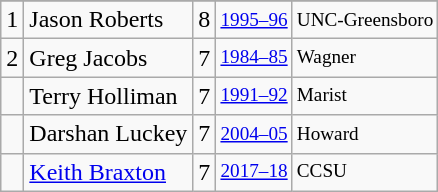<table class="wikitable">
<tr>
</tr>
<tr>
<td>1</td>
<td>Jason Roberts</td>
<td>8</td>
<td style="font-size:80%;"><a href='#'>1995–96</a></td>
<td style="font-size:80%;">UNC-Greensboro</td>
</tr>
<tr>
<td>2</td>
<td>Greg Jacobs</td>
<td>7</td>
<td style="font-size:80%;"><a href='#'>1984–85</a></td>
<td style="font-size:80%;">Wagner</td>
</tr>
<tr>
<td></td>
<td>Terry Holliman</td>
<td>7</td>
<td style="font-size:80%;"><a href='#'>1991–92</a></td>
<td style="font-size:80%;">Marist</td>
</tr>
<tr>
<td></td>
<td>Darshan Luckey</td>
<td>7</td>
<td style="font-size:80%;"><a href='#'>2004–05</a></td>
<td style="font-size:80%;">Howard</td>
</tr>
<tr>
<td></td>
<td><a href='#'>Keith Braxton</a></td>
<td>7</td>
<td style="font-size:80%;"><a href='#'>2017–18</a></td>
<td style="font-size:80%;">CCSU</td>
</tr>
</table>
